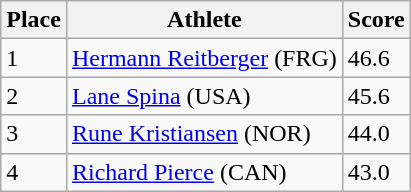<table class="wikitable">
<tr>
<th>Place</th>
<th>Athlete</th>
<th>Score</th>
</tr>
<tr>
<td>1</td>
<td> <a href='#'>Hermann Reitberger</a> (FRG)</td>
<td>46.6</td>
</tr>
<tr>
<td>2</td>
<td> <a href='#'>Lane Spina</a> (USA)</td>
<td>45.6</td>
</tr>
<tr>
<td>3</td>
<td> <a href='#'>Rune Kristiansen</a> (NOR)</td>
<td>44.0</td>
</tr>
<tr>
<td>4</td>
<td> <a href='#'>Richard Pierce</a> (CAN)</td>
<td>43.0</td>
</tr>
</table>
